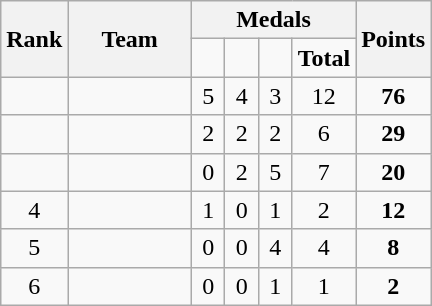<table class="wikitable">
<tr>
<th rowspan=2>Rank</th>
<th style="width:75px;" rowspan="2">Team</th>
<th colspan=4>Medals</th>
<th rowspan=2>Points</th>
</tr>
<tr>
<td style="width:15px; text-align:center;"></td>
<td style="width:15px; text-align:center;"></td>
<td style="width:15px; text-align:center;"></td>
<td><strong>Total</strong></td>
</tr>
<tr>
<td align=center></td>
<td></td>
<td align=center>5</td>
<td align=center>4</td>
<td align=center>3</td>
<td align=center>12</td>
<td align=center><strong>76</strong></td>
</tr>
<tr>
<td align=center></td>
<td></td>
<td align=center>2</td>
<td align=center>2</td>
<td align=center>2</td>
<td align=center>6</td>
<td align=center><strong>29</strong></td>
</tr>
<tr>
<td align=center></td>
<td></td>
<td align=center>0</td>
<td align=center>2</td>
<td align=center>5</td>
<td align=center>7</td>
<td align=center><strong>20</strong></td>
</tr>
<tr>
<td align=center>4</td>
<td></td>
<td align=center>1</td>
<td align=center>0</td>
<td align=center>1</td>
<td align=center>2</td>
<td align=center><strong>12</strong></td>
</tr>
<tr>
<td align=center>5</td>
<td><strong></strong></td>
<td align=center>0</td>
<td align=center>0</td>
<td align=center>4</td>
<td align=center>4</td>
<td align=center><strong>8</strong></td>
</tr>
<tr>
<td align=center>6</td>
<td></td>
<td align=center>0</td>
<td align=center>0</td>
<td align=center>1</td>
<td align=center>1</td>
<td align=center><strong>2</strong></td>
</tr>
</table>
